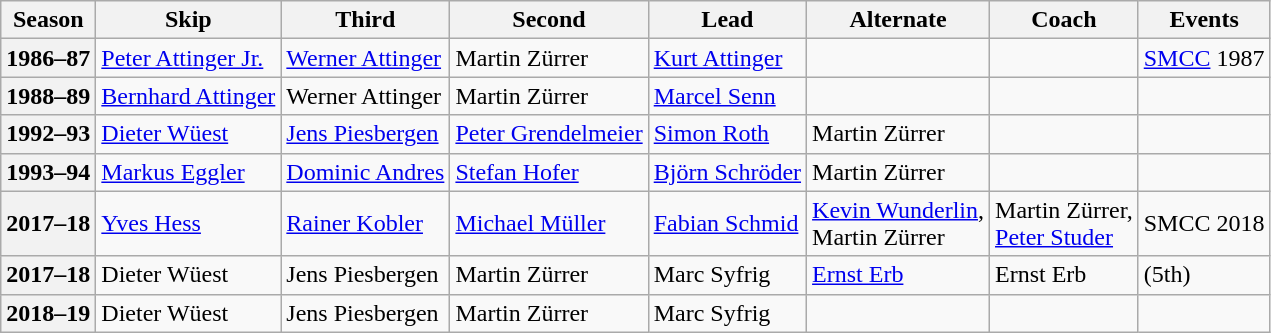<table class="wikitable">
<tr>
<th scope="col">Season</th>
<th scope="col">Skip</th>
<th scope="col">Third</th>
<th scope="col">Second</th>
<th scope="col">Lead</th>
<th scope="col">Alternate</th>
<th scope="col">Coach</th>
<th scope="col">Events</th>
</tr>
<tr>
<th scope="row">1986–87</th>
<td><a href='#'>Peter Attinger Jr.</a></td>
<td><a href='#'>Werner Attinger</a></td>
<td>Martin Zürrer</td>
<td><a href='#'>Kurt Attinger</a></td>
<td></td>
<td></td>
<td><a href='#'>SMCC</a> 1987 </td>
</tr>
<tr>
<th scope="row">1988–89</th>
<td><a href='#'>Bernhard Attinger</a></td>
<td>Werner Attinger</td>
<td>Martin Zürrer</td>
<td><a href='#'>Marcel Senn</a></td>
<td></td>
<td></td>
<td> </td>
</tr>
<tr>
<th scope="row">1992–93</th>
<td><a href='#'>Dieter Wüest</a></td>
<td><a href='#'>Jens Piesbergen</a></td>
<td><a href='#'>Peter Grendelmeier</a></td>
<td><a href='#'>Simon Roth</a></td>
<td>Martin Zürrer</td>
<td></td>
<td> </td>
</tr>
<tr>
<th scope="row">1993–94</th>
<td><a href='#'>Markus Eggler</a></td>
<td><a href='#'>Dominic Andres</a></td>
<td><a href='#'>Stefan Hofer</a></td>
<td><a href='#'>Björn Schröder</a></td>
<td>Martin Zürrer</td>
<td></td>
<td> </td>
</tr>
<tr>
<th scope="row">2017–18</th>
<td><a href='#'>Yves Hess</a></td>
<td><a href='#'>Rainer Kobler</a></td>
<td><a href='#'>Michael Müller</a></td>
<td><a href='#'>Fabian Schmid</a></td>
<td><a href='#'>Kevin Wunderlin</a>,<br>Martin Zürrer</td>
<td>Martin Zürrer,<br><a href='#'>Peter Studer</a></td>
<td>SMCC 2018 </td>
</tr>
<tr>
<th scope="row">2017–18</th>
<td>Dieter Wüest</td>
<td>Jens Piesbergen</td>
<td>Martin Zürrer</td>
<td>Marc Syfrig</td>
<td><a href='#'>Ernst Erb</a></td>
<td>Ernst Erb</td>
<td> (5th)</td>
</tr>
<tr>
<th scope="row">2018–19</th>
<td>Dieter Wüest</td>
<td>Jens Piesbergen</td>
<td>Martin Zürrer</td>
<td>Marc Syfrig</td>
<td></td>
<td></td>
<td></td>
</tr>
</table>
